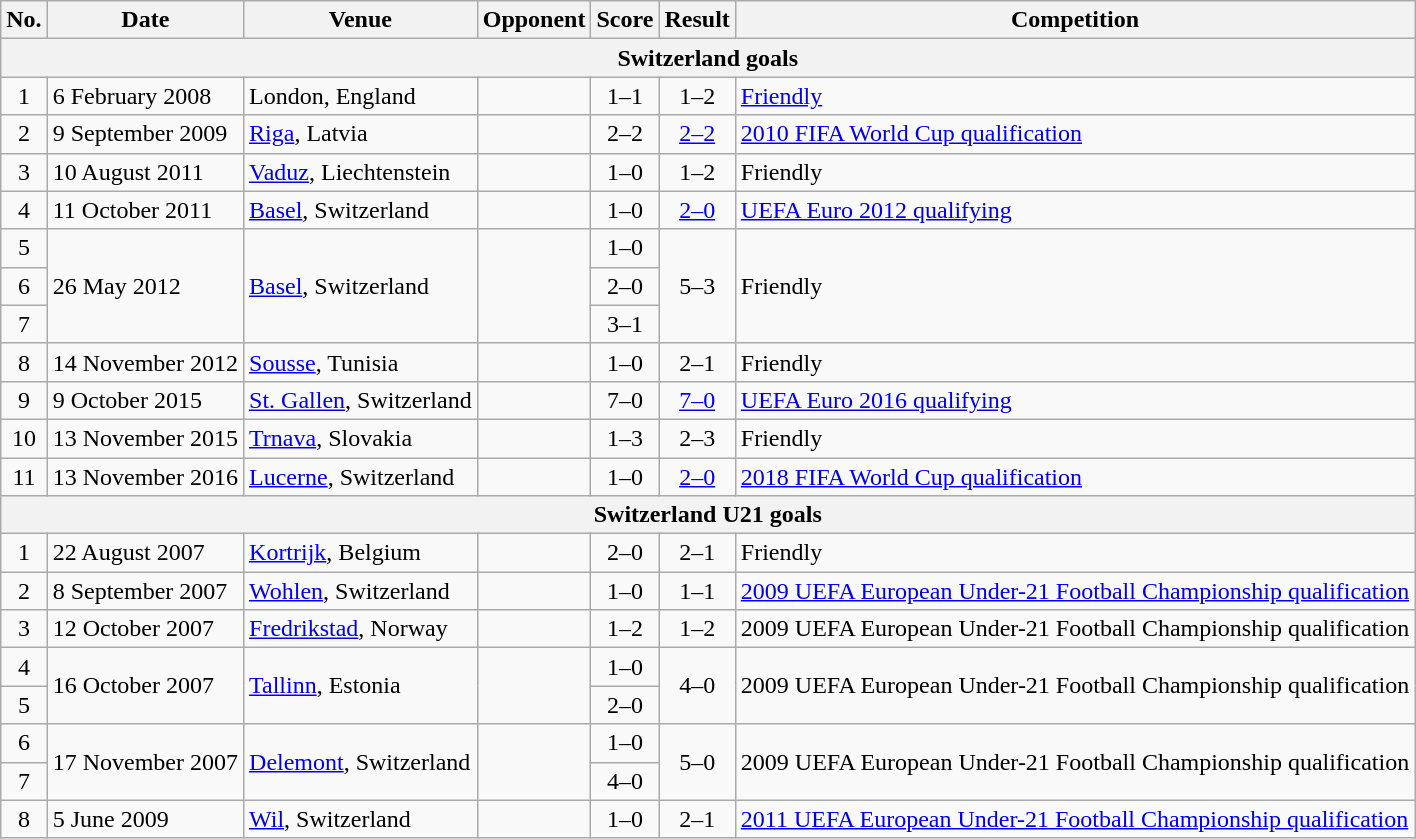<table class="wikitable sortable">
<tr>
<th scope="col">No.</th>
<th scope="col">Date</th>
<th scope="col">Venue</th>
<th scope="col">Opponent</th>
<th scope="col">Score</th>
<th scope="col">Result</th>
<th scope="col">Competition</th>
</tr>
<tr>
<th colspan="7">Switzerland goals</th>
</tr>
<tr>
<td style="text-align:center">1</td>
<td>6 February 2008</td>
<td>London, England</td>
<td></td>
<td style="text-align:center">1–1</td>
<td style="text-align:center">1–2</td>
<td><a href='#'>Friendly</a></td>
</tr>
<tr>
<td style="text-align:center">2</td>
<td>9 September 2009</td>
<td><a href='#'>Riga</a>, Latvia</td>
<td></td>
<td style="text-align:center">2–2</td>
<td style="text-align:center"><a href='#'>2–2</a></td>
<td><a href='#'>2010 FIFA World Cup qualification</a></td>
</tr>
<tr>
<td style="text-align:center">3</td>
<td>10 August 2011</td>
<td><a href='#'>Vaduz</a>, Liechtenstein</td>
<td></td>
<td style="text-align:center">1–0</td>
<td style="text-align:center">1–2</td>
<td>Friendly</td>
</tr>
<tr>
<td style="text-align:center">4</td>
<td>11 October 2011</td>
<td><a href='#'>Basel</a>, Switzerland</td>
<td></td>
<td style="text-align:center">1–0</td>
<td style="text-align:center"><a href='#'>2–0</a></td>
<td><a href='#'>UEFA Euro 2012 qualifying</a></td>
</tr>
<tr>
<td style="text-align:center">5</td>
<td rowspan="3">26 May 2012</td>
<td rowspan="3"><a href='#'>Basel</a>, Switzerland</td>
<td rowspan="3"></td>
<td style="text-align:center">1–0</td>
<td rowspan="3" style="text-align:center">5–3</td>
<td rowspan="3">Friendly</td>
</tr>
<tr>
<td style="text-align:center">6</td>
<td style="text-align:center">2–0</td>
</tr>
<tr>
<td style="text-align:center">7</td>
<td style="text-align:center">3–1</td>
</tr>
<tr>
<td style="text-align:center">8</td>
<td>14 November 2012</td>
<td><a href='#'>Sousse</a>, Tunisia</td>
<td></td>
<td style="text-align:center">1–0</td>
<td style="text-align:center">2–1</td>
<td>Friendly</td>
</tr>
<tr>
<td style="text-align:center">9</td>
<td>9 October 2015</td>
<td><a href='#'>St. Gallen</a>, Switzerland</td>
<td></td>
<td style="text-align:center">7–0</td>
<td style="text-align:center"><a href='#'>7–0</a></td>
<td><a href='#'>UEFA Euro 2016 qualifying</a></td>
</tr>
<tr>
<td style="text-align:center">10</td>
<td>13 November 2015</td>
<td><a href='#'>Trnava</a>, Slovakia</td>
<td></td>
<td style="text-align:center">1–3</td>
<td style="text-align:center">2–3</td>
<td>Friendly</td>
</tr>
<tr>
<td style="text-align:center">11</td>
<td>13 November 2016</td>
<td><a href='#'>Lucerne</a>, Switzerland</td>
<td></td>
<td style="text-align:center">1–0</td>
<td style="text-align:center"><a href='#'>2–0</a></td>
<td><a href='#'>2018 FIFA World Cup qualification</a></td>
</tr>
<tr>
<th colspan="7">Switzerland U21 goals</th>
</tr>
<tr>
<td style="text-align:center">1</td>
<td>22 August 2007</td>
<td><a href='#'>Kortrijk</a>, Belgium</td>
<td></td>
<td style="text-align:center">2–0</td>
<td style="text-align:center">2–1</td>
<td>Friendly</td>
</tr>
<tr>
<td style="text-align:center">2</td>
<td>8 September 2007</td>
<td><a href='#'>Wohlen</a>, Switzerland</td>
<td></td>
<td style="text-align:center">1–0</td>
<td style="text-align:center">1–1</td>
<td><a href='#'>2009 UEFA European Under-21 Football Championship qualification</a></td>
</tr>
<tr>
<td style="text-align:center">3</td>
<td>12 October 2007</td>
<td><a href='#'>Fredrikstad</a>, Norway</td>
<td></td>
<td style="text-align:center">1–2</td>
<td style="text-align:center">1–2</td>
<td>2009 UEFA European Under-21 Football Championship qualification</td>
</tr>
<tr>
<td style="text-align:center">4</td>
<td rowspan="2">16 October 2007</td>
<td rowspan="2"><a href='#'>Tallinn</a>, Estonia</td>
<td rowspan="2"></td>
<td style="text-align:center">1–0</td>
<td rowspan="2" style="text-align:center">4–0</td>
<td rowspan="2">2009 UEFA European Under-21 Football Championship qualification</td>
</tr>
<tr>
<td style="text-align:center">5</td>
<td style="text-align:center">2–0</td>
</tr>
<tr>
<td style="text-align:center">6</td>
<td rowspan="2">17 November 2007</td>
<td rowspan="2"><a href='#'>Delemont</a>, Switzerland</td>
<td rowspan="2"></td>
<td style="text-align:center">1–0</td>
<td rowspan="2" style="text-align:center">5–0</td>
<td rowspan="2">2009 UEFA European Under-21 Football Championship qualification</td>
</tr>
<tr>
<td style="text-align:center">7</td>
<td style="text-align:center">4–0</td>
</tr>
<tr>
<td style="text-align:center">8</td>
<td>5 June 2009</td>
<td><a href='#'>Wil</a>, Switzerland</td>
<td></td>
<td style="text-align:center">1–0</td>
<td style="text-align:center">2–1</td>
<td><a href='#'>2011 UEFA European Under-21 Football Championship qualification</a></td>
</tr>
</table>
